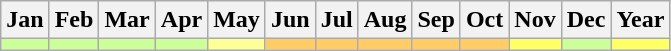<table class="wikitable">
<tr>
<th><strong>Jan</strong></th>
<th><strong>Feb</strong></th>
<th><strong>Mar</strong></th>
<th><strong>Apr</strong></th>
<th><strong>May</strong></th>
<th><strong>Jun</strong></th>
<th><strong>Jul</strong></th>
<th><strong>Aug</strong></th>
<th><strong>Sep</strong></th>
<th><strong>Oct</strong></th>
<th><strong>Nov</strong></th>
<th><strong>Dec</strong></th>
<th><strong>Year</strong></th>
</tr>
<tr>
<td style="background: #CCFF99; color: black;"></td>
<td style="background: #CCFF99; color: black;"></td>
<td style="background: #CCFF99; color: black;"></td>
<td style="background: #CCFF99; color: black;"></td>
<td style="background: #FFFF99; color: black;"></td>
<td style="background: #FFCC66; color: black;"></td>
<td style="background: #FFCC66; color: black;"></td>
<td style="background: #FFCC66; color: black;"></td>
<td style="background: #FFCC66; color: black;"></td>
<td style="background: #FFCC66; color: black;"></td>
<td style="background: #FFFF66; color: black;"></td>
<td style="background: #CCFF99; color: black;"></td>
<td style="background: #FFFF66; color: black;"></td>
</tr>
</table>
